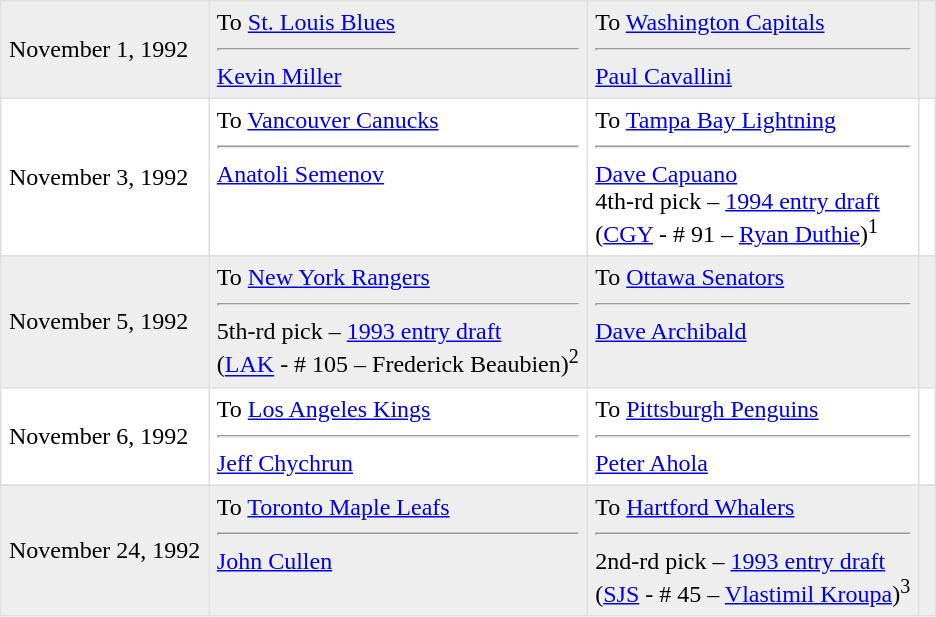<table border=1 style="border-collapse:collapse" bordercolor="#DFDFDF"  cellpadding="5">
<tr bgcolor="#eeeeee">
<td>November 1, 1992</td>
<td valign="top">To <a href='#'>St. Louis Blues</a><hr><a href='#'>Kevin Miller</a></td>
<td valign="top">To <a href='#'>Washington Capitals</a><hr><a href='#'>Paul Cavallini</a></td>
<td></td>
</tr>
<tr>
<td>November 3, 1992</td>
<td valign="top">To <a href='#'>Vancouver Canucks</a><hr><a href='#'>Anatoli Semenov</a></td>
<td valign="top">To <a href='#'>Tampa Bay Lightning</a><hr><a href='#'>Dave Capuano</a><br>4th-rd pick – <a href='#'>1994 entry draft</a><br>(<a href='#'>CGY</a> - # 91 – <a href='#'>Ryan Duthie</a>)<sup>1</sup></td>
<td></td>
</tr>
<tr>
</tr>
<tr bgcolor="#eeeeee">
<td>November 5, 1992</td>
<td valign="top">To <a href='#'>New York Rangers</a><hr>5th-rd pick – <a href='#'>1993 entry draft</a><br>(<a href='#'>LAK</a> - # 105 – Frederick Beaubien)<sup>2</sup></td>
<td valign="top">To <a href='#'>Ottawa Senators</a><hr><a href='#'>Dave Archibald</a></td>
<td></td>
</tr>
<tr>
<td>November 6, 1992</td>
<td valign="top">To <a href='#'>Los Angeles Kings</a><hr><a href='#'>Jeff Chychrun</a></td>
<td valign="top">To <a href='#'>Pittsburgh Penguins</a><hr><a href='#'>Peter Ahola</a></td>
<td></td>
</tr>
<tr>
</tr>
<tr bgcolor="#eeeeee">
<td>November 24, 1992</td>
<td valign="top">To <a href='#'>Toronto Maple Leafs</a><hr><a href='#'>John Cullen</a></td>
<td valign="top">To <a href='#'>Hartford Whalers</a><hr>2nd-rd pick – <a href='#'>1993 entry draft</a><br>(<a href='#'>SJS</a> - # 45 – <a href='#'>Vlastimil Kroupa</a>)<sup>3</sup></td>
<td></td>
</tr>
</table>
